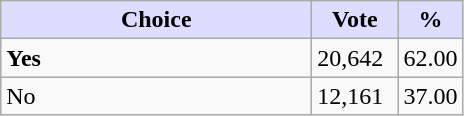<table class="wikitable">
<tr>
<th style="background:#ddf; width:200px;">Choice </th>
<th style="background:#ddf; width:50px;">Vote</th>
<th style="background:#ddf; width:30px;">%</th>
</tr>
<tr>
<td><strong>Yes</strong></td>
<td>20,642</td>
<td>62.00</td>
</tr>
<tr>
<td>No</td>
<td>12,161</td>
<td>37.00</td>
</tr>
</table>
